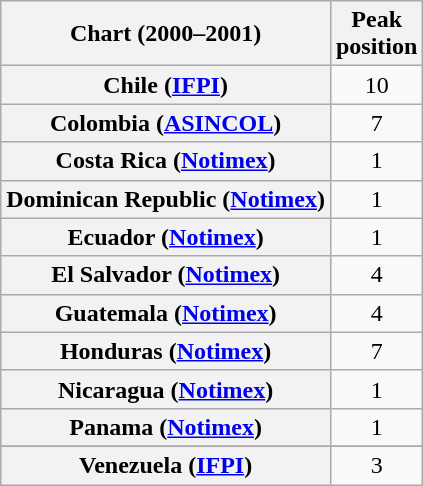<table class="wikitable sortable plainrowheaders" style="text-align:center">
<tr>
<th>Chart (2000–2001)</th>
<th>Peak<br>position</th>
</tr>
<tr>
<th scope="row">Chile (<a href='#'>IFPI</a>)</th>
<td>10</td>
</tr>
<tr>
<th scope="row">Colombia (<a href='#'>ASINCOL</a>)</th>
<td>7</td>
</tr>
<tr>
<th scope="row">Costa Rica (<a href='#'>Notimex</a>)</th>
<td>1</td>
</tr>
<tr>
<th scope="row">Dominican Republic (<a href='#'>Notimex</a>)</th>
<td>1</td>
</tr>
<tr>
<th scope="row">Ecuador (<a href='#'>Notimex</a>)</th>
<td>1</td>
</tr>
<tr>
<th scope="row">El Salvador (<a href='#'>Notimex</a>)</th>
<td>4</td>
</tr>
<tr>
<th scope="row">Guatemala (<a href='#'>Notimex</a>)</th>
<td>4</td>
</tr>
<tr>
<th scope="row">Honduras (<a href='#'>Notimex</a>)</th>
<td>7</td>
</tr>
<tr>
<th scope="row">Nicaragua (<a href='#'>Notimex</a>)</th>
<td>1</td>
</tr>
<tr>
<th scope="row">Panama (<a href='#'>Notimex</a>)</th>
<td>1</td>
</tr>
<tr>
</tr>
<tr>
</tr>
<tr>
</tr>
<tr>
<th scope="row">Venezuela (<a href='#'>IFPI</a>)</th>
<td>3</td>
</tr>
</table>
